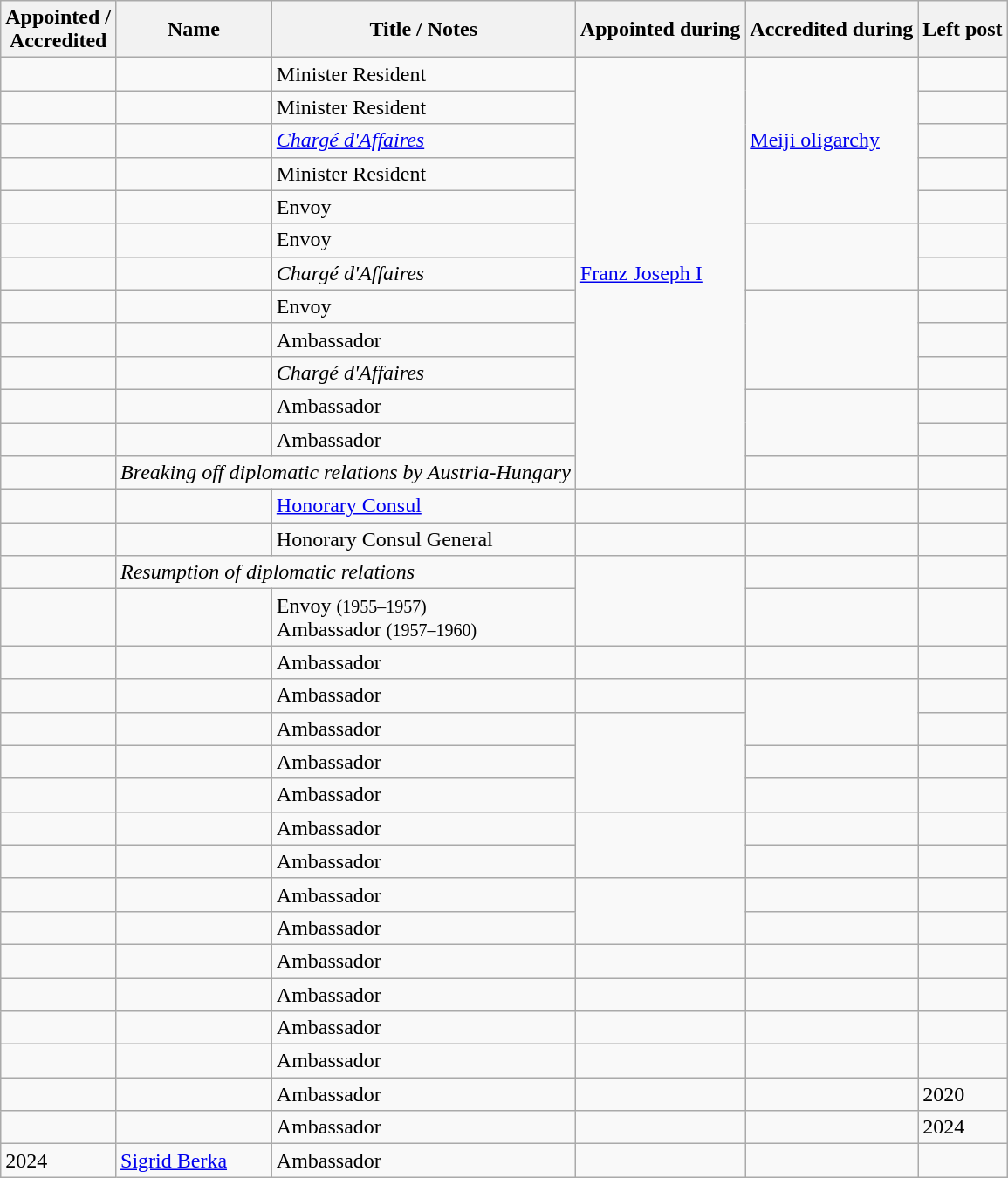<table class="wikitable sortable">
<tr class="hintergrundfarbe6">
<th>Appointed /<br>Accredited</th>
<th>Name</th>
<th class="unsortable">Title / Notes</th>
<th>Appointed during</th>
<th>Accredited during</th>
<th>Left post</th>
</tr>
<tr>
<td></td>
<td></td>
<td>Minister Resident</td>
<td rowspan="13"><a href='#'>Franz Joseph I</a></td>
<td rowspan="5"><a href='#'>Meiji oligarchy</a></td>
<td></td>
</tr>
<tr>
<td></td>
<td></td>
<td>Minister Resident</td>
<td></td>
</tr>
<tr>
<td></td>
<td></td>
<td><em><a href='#'>Chargé d'Affaires</a></em></td>
<td></td>
</tr>
<tr>
<td></td>
<td></td>
<td>Minister Resident</td>
<td></td>
</tr>
<tr>
<td></td>
<td></td>
<td>Envoy</td>
<td></td>
</tr>
<tr>
<td></td>
<td></td>
<td>Envoy</td>
<td rowspan="2"></td>
<td></td>
</tr>
<tr>
<td></td>
<td></td>
<td><em>Chargé d'Affaires</em></td>
<td></td>
</tr>
<tr>
<td></td>
<td></td>
<td>Envoy</td>
<td rowspan=3></td>
<td></td>
</tr>
<tr>
<td></td>
<td></td>
<td>Ambassador</td>
<td></td>
</tr>
<tr>
<td></td>
<td></td>
<td><em>Chargé d'Affaires</em></td>
<td></td>
</tr>
<tr>
<td></td>
<td></td>
<td>Ambassador</td>
<td rowspan=2></td>
<td></td>
</tr>
<tr>
<td></td>
<td></td>
<td>Ambassador</td>
<td></td>
</tr>
<tr>
<td></td>
<td colspan=2><em>Breaking off diplomatic relations by Austria-Hungary</em></td>
<td></td>
<td></td>
</tr>
<tr>
<td></td>
<td></td>
<td><a href='#'>Honorary Consul</a></td>
<td></td>
<td></td>
<td></td>
</tr>
<tr>
<td></td>
<td></td>
<td>Honorary Consul General</td>
<td></td>
<td></td>
<td></td>
</tr>
<tr>
<td></td>
<td colspan=2><em>Resumption of diplomatic relations</em></td>
<td rowspan=2></td>
<td></td>
<td></td>
</tr>
<tr>
<td></td>
<td></td>
<td>Envoy <small>(1955–1957)</small><br>Ambassador <small>(1957–1960)</small></td>
<td></td>
<td></td>
</tr>
<tr>
<td></td>
<td></td>
<td>Ambassador</td>
<td></td>
<td></td>
<td></td>
</tr>
<tr>
<td></td>
<td></td>
<td>Ambassador</td>
<td></td>
<td rowspan=2></td>
<td></td>
</tr>
<tr>
<td></td>
<td></td>
<td>Ambassador</td>
<td rowspan=3></td>
<td></td>
</tr>
<tr>
<td></td>
<td></td>
<td>Ambassador</td>
<td></td>
<td></td>
</tr>
<tr>
<td></td>
<td></td>
<td>Ambassador</td>
<td></td>
<td></td>
</tr>
<tr>
<td></td>
<td></td>
<td>Ambassador</td>
<td rowspan=2></td>
<td></td>
<td></td>
</tr>
<tr>
<td></td>
<td></td>
<td>Ambassador</td>
<td></td>
<td></td>
</tr>
<tr>
<td></td>
<td></td>
<td>Ambassador</td>
<td rowspan=2></td>
<td></td>
<td></td>
</tr>
<tr>
<td></td>
<td></td>
<td>Ambassador</td>
<td></td>
<td></td>
</tr>
<tr>
<td></td>
<td></td>
<td>Ambassador</td>
<td></td>
<td></td>
<td></td>
</tr>
<tr>
<td></td>
<td></td>
<td>Ambassador</td>
<td></td>
<td></td>
<td></td>
</tr>
<tr>
<td></td>
<td></td>
<td>Ambassador</td>
<td></td>
<td></td>
<td></td>
</tr>
<tr>
<td></td>
<td></td>
<td>Ambassador</td>
<td></td>
<td></td>
<td></td>
</tr>
<tr>
<td></td>
<td></td>
<td>Ambassador</td>
<td></td>
<td></td>
<td>2020</td>
</tr>
<tr>
<td></td>
<td></td>
<td>Ambassador</td>
<td></td>
<td></td>
<td>2024</td>
</tr>
<tr>
<td>2024</td>
<td><a href='#'>Sigrid Berka</a></td>
<td>Ambassador</td>
<td></td>
<td></td>
<td></td>
</tr>
</table>
